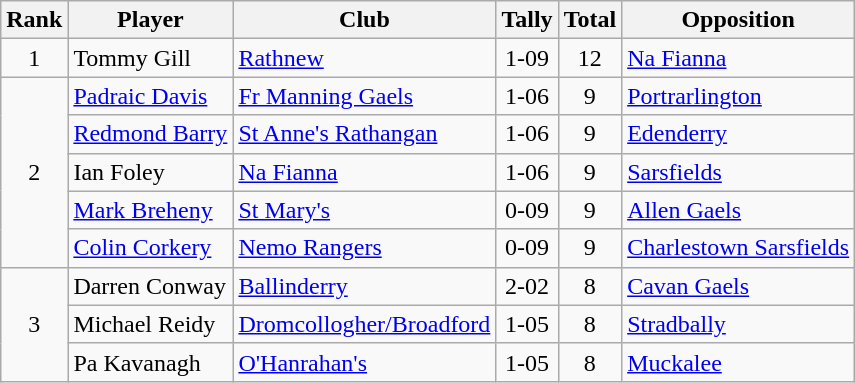<table class="wikitable">
<tr>
<th>Rank</th>
<th>Player</th>
<th>Club</th>
<th>Tally</th>
<th>Total</th>
<th>Opposition</th>
</tr>
<tr>
<td rowspan="1" style="text-align:center;">1</td>
<td>Tommy Gill</td>
<td><a href='#'>Rathnew</a></td>
<td align=center>1-09</td>
<td align=center>12</td>
<td><a href='#'>Na Fianna</a></td>
</tr>
<tr>
<td rowspan="5" style="text-align:center;">2</td>
<td><a href='#'>Padraic Davis</a></td>
<td><a href='#'>Fr Manning Gaels</a></td>
<td align=center>1-06</td>
<td align=center>9</td>
<td><a href='#'>Portrarlington</a></td>
</tr>
<tr>
<td><a href='#'>Redmond Barry</a></td>
<td><a href='#'>St Anne's Rathangan</a></td>
<td align=center>1-06</td>
<td align=center>9</td>
<td><a href='#'>Edenderry</a></td>
</tr>
<tr>
<td>Ian Foley</td>
<td><a href='#'>Na Fianna</a></td>
<td align=center>1-06</td>
<td align=center>9</td>
<td><a href='#'>Sarsfields</a></td>
</tr>
<tr>
<td><a href='#'>Mark Breheny</a></td>
<td><a href='#'>St Mary's</a></td>
<td align=center>0-09</td>
<td align=center>9</td>
<td><a href='#'>Allen Gaels</a></td>
</tr>
<tr>
<td><a href='#'>Colin Corkery</a></td>
<td><a href='#'>Nemo Rangers</a></td>
<td align=center>0-09</td>
<td align=center>9</td>
<td><a href='#'>Charlestown Sarsfields</a></td>
</tr>
<tr>
<td rowspan="3" style="text-align:center;">3</td>
<td>Darren Conway</td>
<td><a href='#'>Ballinderry</a></td>
<td align=center>2-02</td>
<td align=center>8</td>
<td><a href='#'>Cavan Gaels</a></td>
</tr>
<tr>
<td>Michael Reidy</td>
<td><a href='#'>Dromcollogher/Broadford</a></td>
<td align=center>1-05</td>
<td align=center>8</td>
<td><a href='#'>Stradbally</a></td>
</tr>
<tr>
<td>Pa Kavanagh</td>
<td><a href='#'>O'Hanrahan's</a></td>
<td align=center>1-05</td>
<td align=center>8</td>
<td><a href='#'>Muckalee</a></td>
</tr>
</table>
